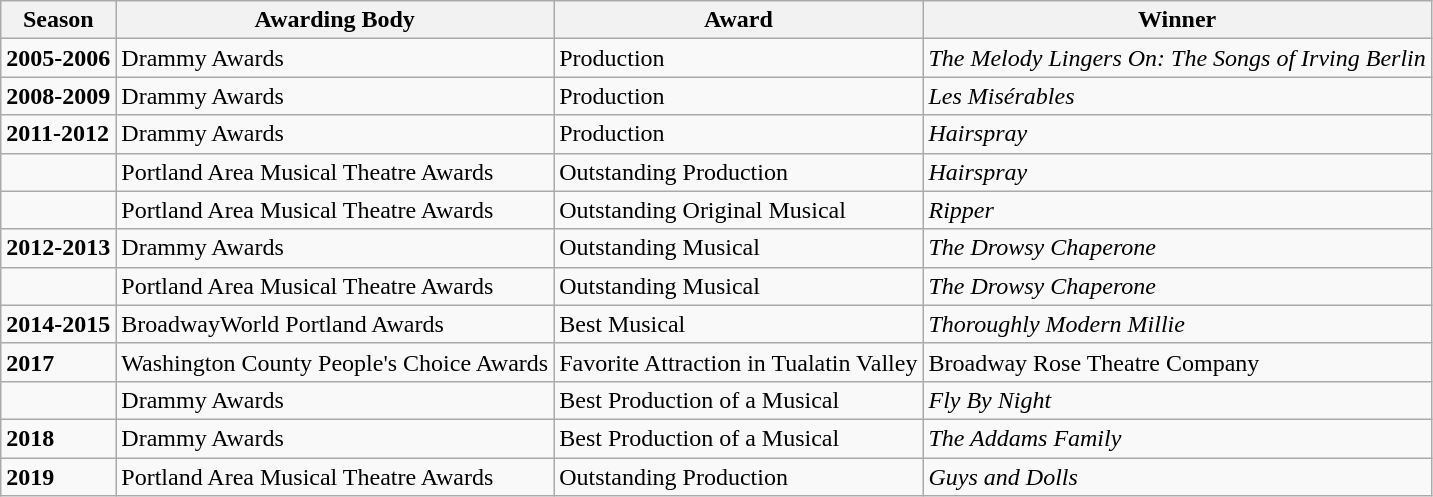<table class="wikitable">
<tr>
<th>Season</th>
<th>Awarding Body</th>
<th>Award</th>
<th>Winner</th>
</tr>
<tr>
<td><strong>2005-2006</strong></td>
<td>Drammy Awards</td>
<td>Production</td>
<td><em>The Melody Lingers On: The Songs of Irving Berlin</em></td>
</tr>
<tr>
<td><strong>2008-2009</strong></td>
<td>Drammy Awards</td>
<td>Production</td>
<td><em>Les Misérables</em></td>
</tr>
<tr>
<td><strong>2011-2012</strong></td>
<td>Drammy Awards</td>
<td>Production</td>
<td><em>Hairspray</em></td>
</tr>
<tr>
<td></td>
<td>Portland Area Musical Theatre Awards</td>
<td>Outstanding Production</td>
<td><em>Hairspray</em></td>
</tr>
<tr>
<td></td>
<td>Portland Area Musical Theatre Awards</td>
<td>Outstanding Original Musical</td>
<td><em>Ripper</em></td>
</tr>
<tr>
<td><strong>2012-2013</strong></td>
<td>Drammy Awards</td>
<td>Outstanding Musical</td>
<td><em>The Drowsy Chaperone</em></td>
</tr>
<tr>
<td></td>
<td>Portland Area Musical Theatre Awards</td>
<td>Outstanding Musical</td>
<td><em>The Drowsy Chaperone</em></td>
</tr>
<tr>
<td><strong>2014-2015</strong></td>
<td>BroadwayWorld Portland Awards</td>
<td>Best Musical</td>
<td><em>Thoroughly Modern Millie</em></td>
</tr>
<tr>
<td><strong>2017</strong></td>
<td>Washington County People's Choice Awards</td>
<td>Favorite Attraction in Tualatin Valley</td>
<td>Broadway Rose Theatre Company</td>
</tr>
<tr>
<td></td>
<td>Drammy Awards</td>
<td>Best Production of a Musical</td>
<td><em>Fly By Night</em></td>
</tr>
<tr>
<td><strong>2018</strong></td>
<td>Drammy Awards</td>
<td>Best Production of a Musical</td>
<td><em>The Addams Family</em></td>
</tr>
<tr>
<td><strong>2019</strong></td>
<td>Portland Area Musical Theatre Awards</td>
<td>Outstanding Production</td>
<td><em>Guys and Dolls</em></td>
</tr>
</table>
